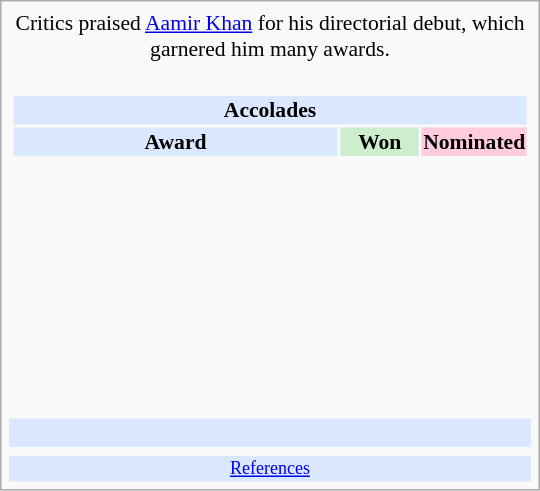<table class="infobox" style="width: 25em; text-align: left; font-size: 90%; vertical-align: middle;">
<tr>
<td colspan="3" style="text-align:center;">Critics praised <a href='#'>Aamir Khan</a> for his directorial debut, which garnered him many awards.</td>
</tr>
<tr>
<td colspan=3><br><table class="collapsible collapsed" style="width:100%;">
<tr>
<th colspan="3" style="background:#d9e8ff; text-align:center;">Accolades</th>
</tr>
<tr style="background:#d9e8ff; text-align:center; text-align:center;">
<td><strong>Award</strong></td>
<td style="background:#cec; text-size:0.9em; width:50px;"><strong>Won</strong></td>
<td style="background:#fcd; text-size:0.9em; width:50px;"><strong>Nominated</strong></td>
</tr>
<tr>
<td align="center"><br></td>
<td></td>
<td></td>
</tr>
<tr>
<td align="center"><br></td>
<td></td>
<td></td>
</tr>
<tr>
<td align="center"><br></td>
<td></td>
<td></td>
</tr>
<tr>
<td align="center"><br></td>
<td></td>
<td></td>
</tr>
<tr>
<td align="center"><br></td>
<td></td>
<td></td>
</tr>
<tr>
<td align="center"><br></td>
<td></td>
<td></td>
</tr>
<tr>
<td align="center"><br></td>
<td></td>
<td></td>
</tr>
<tr>
<td align="center"><br></td>
<td></td>
<td></td>
</tr>
<tr>
</tr>
</table>
</td>
</tr>
<tr style="background:#d9e8ff;">
<td style="text-align:center;" colspan="3"><br></td>
</tr>
<tr>
<td></td>
<td></td>
<td></td>
</tr>
<tr style="background:#d9e8ff;">
<td colspan="3" style="font-size: smaller; text-align:center;"><a href='#'>References</a></td>
</tr>
</table>
